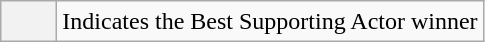<table class="wikitable">
<tr>
<th scope="row" style="height:20px; width:30px"></th>
<td>Indicates the Best Supporting Actor winner</td>
</tr>
</table>
